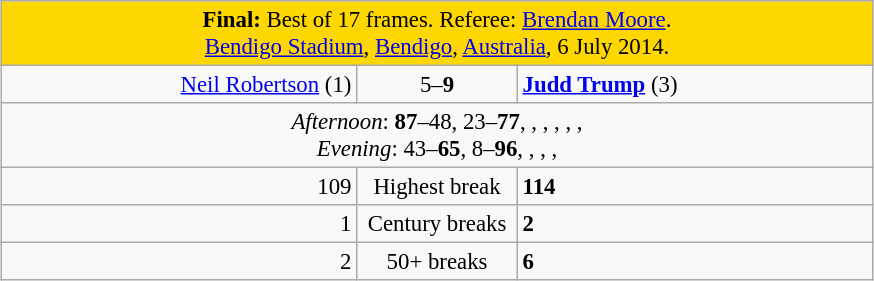<table class="wikitable" style="font-size: 95%; margin: 1em auto 1em auto;">
<tr>
<td colspan="3" align="center" bgcolor="#ffd700"><strong>Final:</strong> Best of 17 frames. Referee: <a href='#'>Brendan Moore</a>.<br><a href='#'>Bendigo Stadium</a>, <a href='#'>Bendigo</a>, <a href='#'>Australia</a>, 6 July 2014.</td>
</tr>
<tr>
<td width="230" align="right"><a href='#'>Neil Robertson</a> (1)<br></td>
<td width="100" align="center">5–<strong>9</strong></td>
<td width="230"><strong><a href='#'>Judd Trump</a></strong> (3)<br></td>
</tr>
<tr>
<td colspan="3" align="center" style="font-size: 100%"><em>Afternoon</em>: <strong>87</strong>–48, 23–<strong>77</strong>, , , , , , <br><em>Evening</em>: 43–<strong>65</strong>, 8–<strong>96</strong>, , , , </td>
</tr>
<tr>
<td align="right">109</td>
<td align="center">Highest break</td>
<td><strong>114</strong></td>
</tr>
<tr>
<td align="right">1</td>
<td align="center">Century breaks</td>
<td><strong>2</strong></td>
</tr>
<tr>
<td align="right">2</td>
<td align="center">50+ breaks</td>
<td><strong>6</strong></td>
</tr>
</table>
